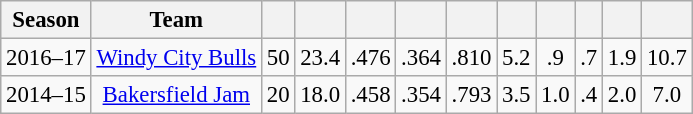<table class="wikitable sortable" style="font-size:95%; text-align:center;">
<tr>
<th>Season</th>
<th>Team</th>
<th></th>
<th></th>
<th></th>
<th></th>
<th></th>
<th></th>
<th></th>
<th></th>
<th></th>
<th></th>
</tr>
<tr>
<td>2016–17</td>
<td><a href='#'>Windy City Bulls</a></td>
<td>50</td>
<td>23.4</td>
<td>.476</td>
<td>.364</td>
<td>.810</td>
<td>5.2</td>
<td>.9</td>
<td>.7</td>
<td>1.9</td>
<td>10.7</td>
</tr>
<tr>
<td>2014–15</td>
<td><a href='#'>Bakersfield Jam</a></td>
<td>20</td>
<td>18.0</td>
<td>.458</td>
<td>.354</td>
<td>.793</td>
<td>3.5</td>
<td>1.0</td>
<td>.4</td>
<td>2.0</td>
<td>7.0</td>
</tr>
</table>
